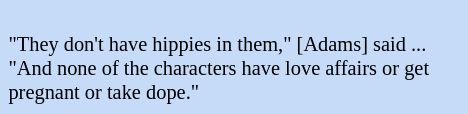<table class="toccolours" style="float: right; margin-left: 1em; margin-right: 1em; font-size: 85%; background:#c6dbf7; color:black; width:23em; max-width: 25%;" cellspacing="5">
<tr>
<td style="text-align: left;"><br>"They don't have hippies in them," [Adams] said ... "And none of the characters have love affairs or get pregnant or take dope."</td>
</tr>
</table>
